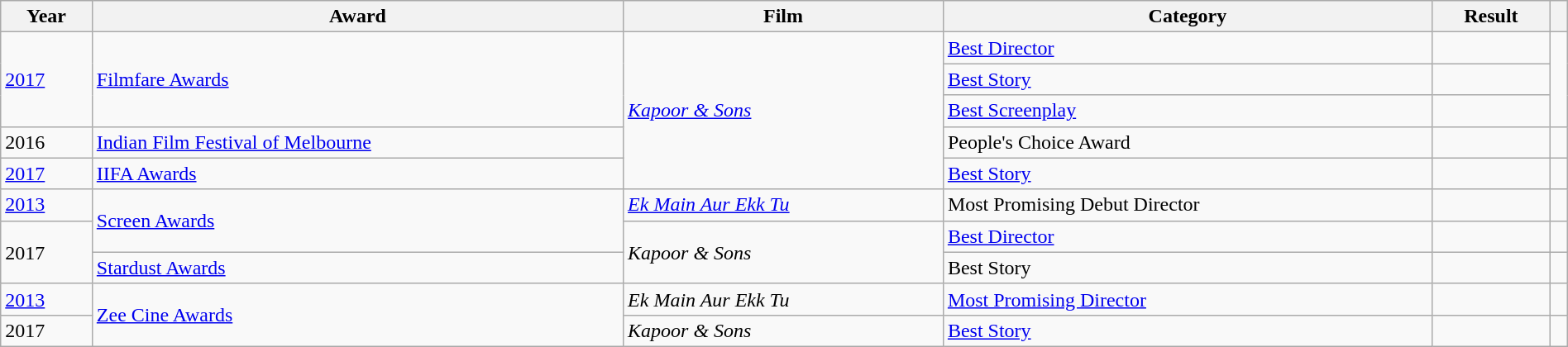<table class="wikitable sortable" width=100%>
<tr>
<th>Year</th>
<th>Award</th>
<th>Film</th>
<th>Category</th>
<th>Result</th>
<th></th>
</tr>
<tr>
<td rowspan="3"><a href='#'>2017</a></td>
<td rowspan="3"><a href='#'>Filmfare Awards</a></td>
<td rowspan="5"><em><a href='#'>Kapoor & Sons</a></em></td>
<td><a href='#'>Best Director</a></td>
<td></td>
<td rowspan="3"></td>
</tr>
<tr>
<td><a href='#'>Best Story</a></td>
<td></td>
</tr>
<tr>
<td><a href='#'>Best Screenplay</a></td>
<td></td>
</tr>
<tr>
<td>2016</td>
<td><a href='#'>Indian Film Festival of Melbourne</a></td>
<td>People's Choice Award</td>
<td></td>
<td></td>
</tr>
<tr>
<td><a href='#'>2017</a></td>
<td><a href='#'>IIFA Awards</a></td>
<td><a href='#'>Best Story</a></td>
<td></td>
<td></td>
</tr>
<tr>
<td><a href='#'>2013</a></td>
<td rowspan="2"><a href='#'>Screen Awards</a></td>
<td><em><a href='#'>Ek Main Aur Ekk Tu</a></em></td>
<td>Most Promising Debut Director</td>
<td></td>
<td></td>
</tr>
<tr>
<td rowspan="2">2017</td>
<td rowspan="2"><em>Kapoor & Sons</em></td>
<td><a href='#'>Best Director</a></td>
<td></td>
<td></td>
</tr>
<tr>
<td><a href='#'>Stardust Awards</a></td>
<td>Best Story</td>
<td></td>
<td></td>
</tr>
<tr>
<td><a href='#'>2013</a></td>
<td rowspan="2"><a href='#'>Zee Cine Awards</a></td>
<td><em>Ek Main Aur Ekk Tu</em></td>
<td><a href='#'>Most Promising Director</a></td>
<td></td>
<td></td>
</tr>
<tr>
<td>2017</td>
<td><em>Kapoor & Sons</em></td>
<td><a href='#'>Best Story</a></td>
<td></td>
<td></td>
</tr>
</table>
